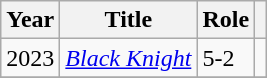<table class="wikitable sortable">
<tr>
<th>Year</th>
<th>Title</th>
<th>Role</th>
<th class="unsortable"></th>
</tr>
<tr>
<td>2023</td>
<td><em><a href='#'>Black Knight</a></em></td>
<td>5-2</td>
<td style="text-align:center;"></td>
</tr>
<tr>
</tr>
</table>
